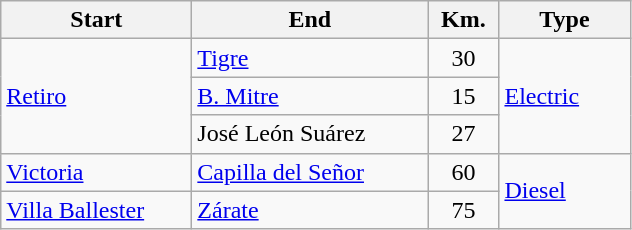<table class="wikitable sortable">
<tr>
<th width=120px>Start</th>
<th width=150px>End</th>
<th width=40px>Km.</th>
<th width=80px>Type</th>
</tr>
<tr>
<td rowspan=3><a href='#'>Retiro</a></td>
<td><a href='#'>Tigre</a></td>
<td align=center>30</td>
<td rowspan=3><a href='#'>Electric</a></td>
</tr>
<tr>
<td><a href='#'>B. Mitre</a></td>
<td align=center>15</td>
</tr>
<tr>
<td>José León Suárez</td>
<td align=center>27</td>
</tr>
<tr>
<td><a href='#'>Victoria</a></td>
<td><a href='#'>Capilla del Señor</a></td>
<td align=center>60</td>
<td rowspan=2><a href='#'>Diesel</a></td>
</tr>
<tr>
<td><a href='#'>Villa Ballester</a></td>
<td><a href='#'>Zárate</a></td>
<td align=center>75</td>
</tr>
</table>
